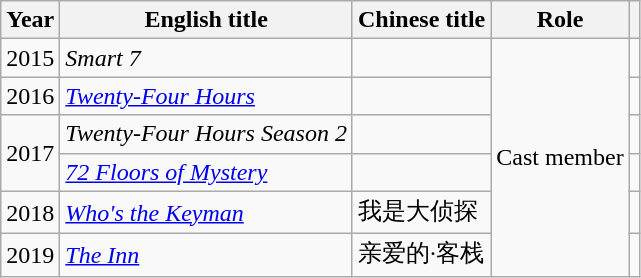<table class="wikitable sortable">
<tr>
<th>Year</th>
<th>English title</th>
<th>Chinese title</th>
<th>Role</th>
<th class="unsortable"></th>
</tr>
<tr>
<td rowspan="1">2015</td>
<td><em>Smart 7</em></td>
<td></td>
<td rowspan="6">Cast member</td>
<td></td>
</tr>
<tr>
<td rowspan=1>2016</td>
<td><em><a href='#'>Twenty-Four Hours</a></em></td>
<td></td>
<td></td>
</tr>
<tr>
<td rowspan=2>2017</td>
<td><em>Twenty-Four Hours Season 2</em></td>
<td></td>
<td></td>
</tr>
<tr>
<td><em><a href='#'>72 Floors of Mystery</a></em></td>
<td></td>
<td></td>
</tr>
<tr>
<td>2018</td>
<td><em><a href='#'>Who's the Keyman</a></em></td>
<td>我是大侦探</td>
<td></td>
</tr>
<tr>
<td>2019</td>
<td><em><a href='#'>The Inn</a></em></td>
<td>亲爱的·客栈</td>
<td></td>
</tr>
</table>
